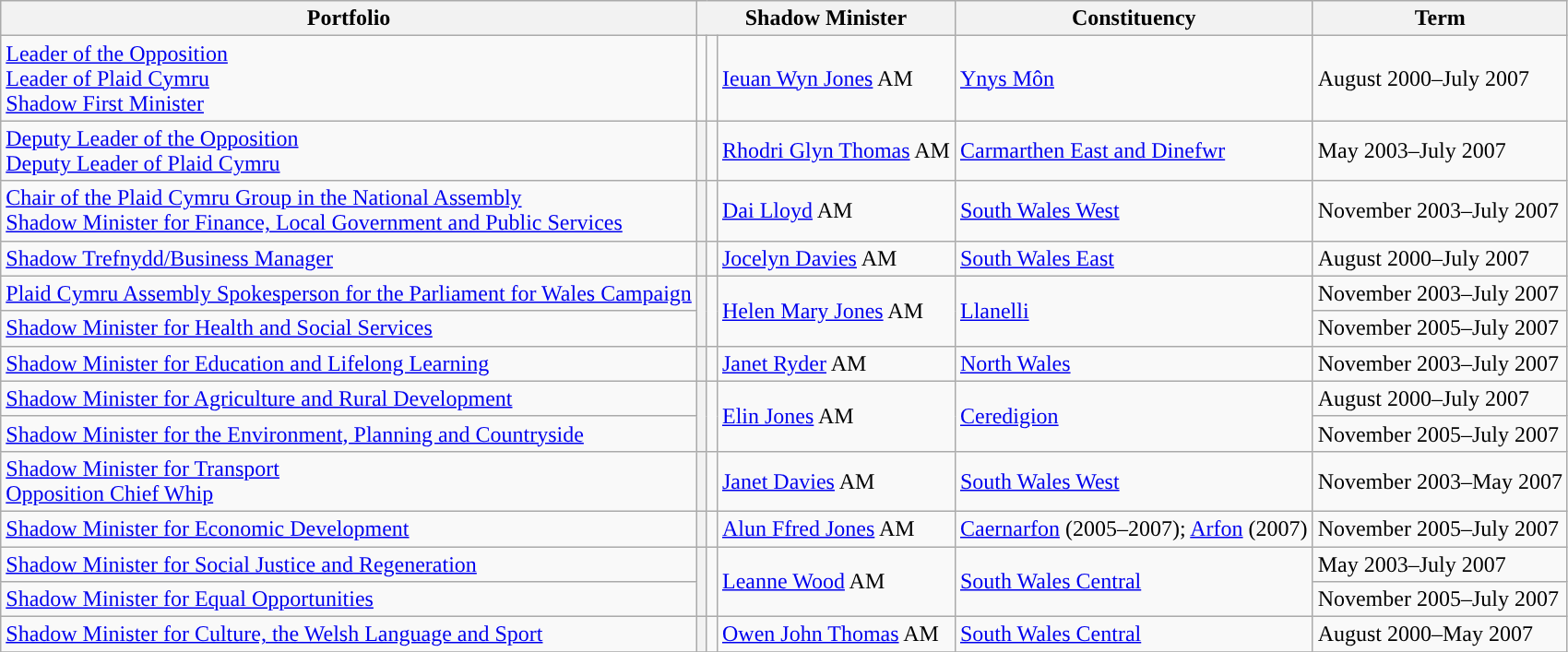<table class="wikitable">
<tr>
<th colspan="1">Portfolio</th>
<th colspan="3">Shadow Minister</th>
<th colspan="1">Constituency</th>
<th colspan="1">Term</th>
</tr>
<tr>
<td><a href='#'>Leader of the Opposition</a><br><a href='#'>Leader of Plaid Cymru</a><br><a href='#'>Shadow First Minister</a></td>
<td style="background: "></td>
<td></td>
<td><a href='#'>Ieuan Wyn Jones</a> AM</td>
<td><a href='#'>Ynys Môn</a></td>
<td>August 2000–July 2007</td>
</tr>
<tr>
<td><a href='#'>Deputy Leader of the Opposition</a><br><a href='#'>Deputy Leader of Plaid Cymru</a></td>
<th style="background-color: "></th>
<td></td>
<td><a href='#'>Rhodri Glyn Thomas</a> AM</td>
<td><a href='#'>Carmarthen East and Dinefwr</a></td>
<td>May 2003–July 2007</td>
</tr>
<tr>
<td><a href='#'>Chair of the Plaid Cymru Group in the National Assembly</a><br><a href='#'>Shadow Minister for Finance, Local Government and Public Services</a></td>
<th style="background: "></th>
<td></td>
<td><a href='#'>Dai Lloyd</a> AM</td>
<td><a href='#'>South Wales West</a></td>
<td>November 2003–July 2007</td>
</tr>
<tr>
<td><a href='#'>Shadow Trefnydd/Business Manager</a></td>
<th style="background: "></th>
<td></td>
<td><a href='#'>Jocelyn Davies</a> AM</td>
<td><a href='#'>South Wales East</a></td>
<td>August 2000–July 2007</td>
</tr>
<tr>
<td><a href='#'>Plaid Cymru Assembly Spokesperson for the Parliament for Wales Campaign</a></td>
<th rowspan="2" style="background-color: "></th>
<td rowspan="2"></td>
<td rowspan="2"><a href='#'>Helen Mary Jones</a> AM</td>
<td rowspan="2"><a href='#'>Llanelli</a></td>
<td>November 2003–July 2007</td>
</tr>
<tr>
<td><a href='#'>Shadow Minister for Health and Social Services</a></td>
<td>November 2005–July 2007</td>
</tr>
<tr>
<td><a href='#'>Shadow Minister for Education and Lifelong Learning</a></td>
<th style="background-color: "></th>
<td></td>
<td><a href='#'>Janet Ryder</a> AM</td>
<td><a href='#'>North Wales</a></td>
<td>November 2003–July 2007</td>
</tr>
<tr>
<td><a href='#'>Shadow Minister for Agriculture and Rural Development</a></td>
<th rowspan="2" style="background-color: "></th>
<td rowspan="2"></td>
<td rowspan="2"><a href='#'>Elin Jones</a> AM</td>
<td rowspan="2"><a href='#'>Ceredigion</a></td>
<td>August 2000–July 2007</td>
</tr>
<tr>
<td><a href='#'>Shadow Minister for the Environment, Planning and Countryside</a></td>
<td>November 2005–July 2007</td>
</tr>
<tr>
<td><a href='#'>Shadow Minister for Transport</a><br><a href='#'>Opposition Chief Whip</a></td>
<th style="background-color: "></th>
<td></td>
<td><a href='#'>Janet Davies</a> AM</td>
<td><a href='#'>South Wales West</a></td>
<td>November 2003–May 2007</td>
</tr>
<tr>
<td><a href='#'>Shadow Minister for Economic Development</a></td>
<th style="background: "></th>
<td></td>
<td><a href='#'>Alun Ffred Jones</a> AM</td>
<td><a href='#'>Caernarfon</a> (2005–2007); <a href='#'>Arfon</a> (2007)</td>
<td>November 2005–July 2007</td>
</tr>
<tr>
<td><a href='#'>Shadow Minister for Social Justice and Regeneration</a></td>
<th rowspan="2" style="background-color: "></th>
<td rowspan="2"></td>
<td rowspan="2"><a href='#'>Leanne Wood</a> AM</td>
<td rowspan="2"><a href='#'>South Wales Central</a></td>
<td>May 2003–July 2007</td>
</tr>
<tr>
<td><a href='#'>Shadow Minister for Equal Opportunities</a></td>
<td>November 2005–July 2007</td>
</tr>
<tr>
<td><a href='#'>Shadow Minister for Culture, the Welsh Language and Sport</a></td>
<th style="background-color: "></th>
<td></td>
<td><a href='#'>Owen John Thomas</a> AM</td>
<td><a href='#'>South Wales Central</a></td>
<td>August 2000–May 2007</td>
</tr>
<tr>
</tr>
</table>
